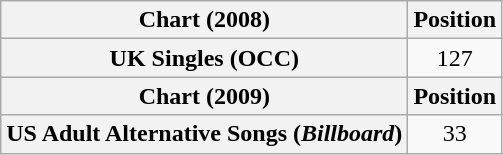<table class="wikitable plainrowheaders">
<tr>
<th scope="col">Chart (2008)</th>
<th scope="col">Position</th>
</tr>
<tr>
<th scope="row">UK Singles (OCC)</th>
<td align="center">127</td>
</tr>
<tr>
<th scope="col">Chart (2009)</th>
<th scope="col">Position</th>
</tr>
<tr>
<th scope="row">US Adult Alternative Songs (<em>Billboard</em>)</th>
<td align="center">33</td>
</tr>
</table>
